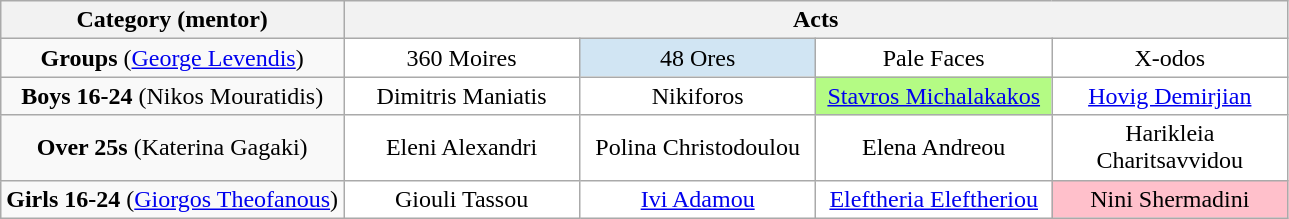<table class="wikitable" style="font-size:100%; text-align:center">
<tr>
<th>Category (mentor)</th>
<th colspan="4">Acts</th>
</tr>
<tr>
<td><strong>Groups</strong> (<a href='#'>George Levendis</a>)</td>
<td style="background:white">360 Moires</td>
<td style="background:#D1E5F3">48 Ores</td>
<td style="background:white">Pale Faces</td>
<td style="background:white">X-odos</td>
</tr>
<tr>
<td><strong>Boys 16-24</strong> (Nikos Mouratidis)</td>
<td style="width: 150px; background:white">Dimitris Maniatis</td>
<td style="width: 150px; background:white">Nikiforos</td>
<td style="width: 150px; background:#B4FB84"><a href='#'>Stavros Michalakakos</a></td>
<td style="width: 150px; background:white"><a href='#'>Hovig Demirjian</a></td>
</tr>
<tr>
<td><strong>Over 25s</strong> (Katerina Gagaki)</td>
<td style="background:white">Eleni Alexandri</td>
<td style="background:white">Polina Christodoulou</td>
<td style="background:white">Elena Andreou</td>
<td style="background:white">Harikleia Charitsavvidou</td>
</tr>
<tr>
<td><strong>Girls 16-24</strong> (<a href='#'>Giorgos Theofanous</a>)</td>
<td style="background:white">Giouli Tassou</td>
<td style="background:white"><a href='#'>Ivi Adamou</a></td>
<td style="background:white"><a href='#'>Eleftheria Eleftheriou</a></td>
<td style="background:pink">Nini Shermadini</td>
</tr>
</table>
